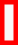<table class="wikitable" style="border: 3px solid red">
<tr>
<td><br></td>
</tr>
</table>
